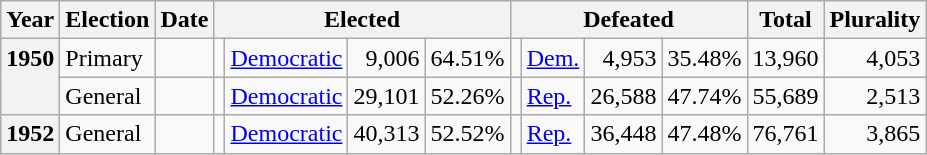<table class=wikitable>
<tr>
<th>Year</th>
<th>Election</th>
<th>Date</th>
<th ! colspan="4">Elected</th>
<th ! colspan="4">Defeated</th>
<th>Total</th>
<th>Plurality</th>
</tr>
<tr>
<th rowspan="2" valign="top">1950</th>
<td valign="top">Primary</td>
<td valign="top"></td>
<td valign="top"></td>
<td valign="top" ><a href='#'>Democratic</a></td>
<td valign="top" align="right">9,006</td>
<td valign="top" align="right">64.51%</td>
<td valign="top"></td>
<td valign="top" ><a href='#'>Dem.</a></td>
<td valign="top" align="right">4,953</td>
<td valign="top" align="right">35.48%</td>
<td valign="top" align="right">13,960</td>
<td valign="top" align="right">4,053</td>
</tr>
<tr>
<td valign="top">General</td>
<td valign="top"></td>
<td valign="top"></td>
<td valign="top" ><a href='#'>Democratic</a></td>
<td valign="top" align="right">29,101</td>
<td valign="top" align="right">52.26%</td>
<td valign="top"></td>
<td valign="top" ><a href='#'>Rep.</a></td>
<td valign="top" align="right">26,588</td>
<td valign="top" align="right">47.74%</td>
<td valign="top" align="right">55,689</td>
<td valign="top" align="right">2,513</td>
</tr>
<tr>
<th valign="top">1952</th>
<td valign="top">General</td>
<td valign="top"></td>
<td valign="top"></td>
<td valign="top" ><a href='#'>Democratic</a></td>
<td valign="top" align="right">40,313</td>
<td valign="top" align="right">52.52%</td>
<td valign="top"></td>
<td valign="top" ><a href='#'>Rep.</a></td>
<td valign="top" align="right">36,448</td>
<td valign="top" align="right">47.48%</td>
<td valign="top" align="right">76,761</td>
<td valign="top" align="right">3,865</td>
</tr>
</table>
